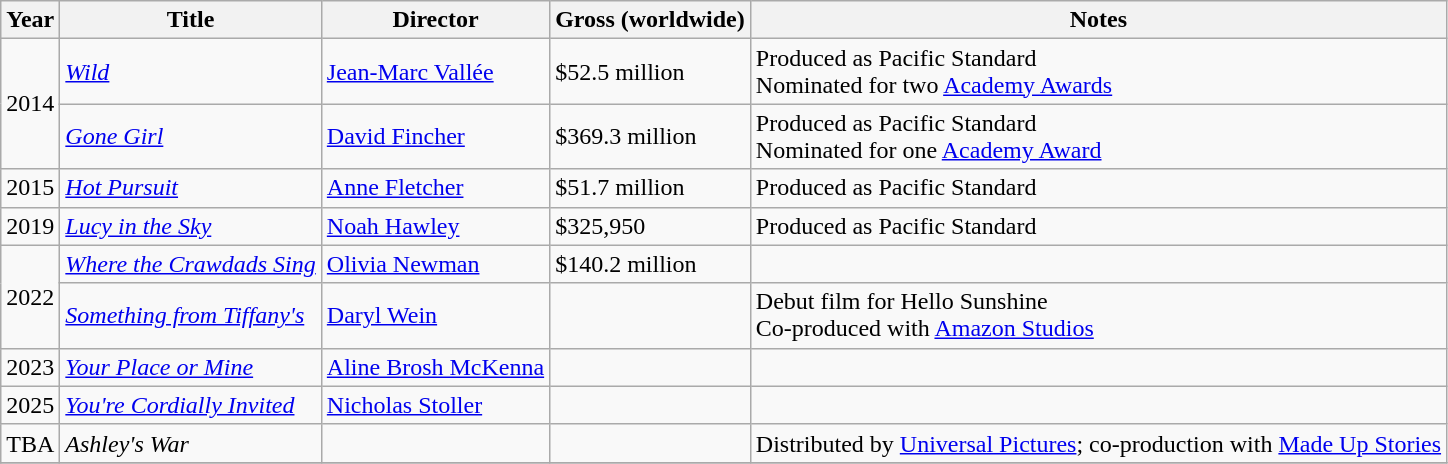<table class="wikitable sortable">
<tr>
<th>Year</th>
<th>Title</th>
<th>Director</th>
<th>Gross (worldwide)</th>
<th class="unsortable">Notes</th>
</tr>
<tr>
<td rowspan="2">2014</td>
<td><em><a href='#'>Wild</a></em></td>
<td><a href='#'>Jean-Marc Vallée</a></td>
<td>$52.5 million</td>
<td>Produced as Pacific Standard<br>Nominated for two <a href='#'>Academy Awards</a></td>
</tr>
<tr>
<td><em><a href='#'>Gone Girl</a></em></td>
<td><a href='#'>David Fincher</a></td>
<td>$369.3 million</td>
<td>Produced as Pacific Standard<br>Nominated for one <a href='#'>Academy Award</a></td>
</tr>
<tr>
<td>2015</td>
<td><em><a href='#'>Hot Pursuit</a></em></td>
<td><a href='#'>Anne Fletcher</a></td>
<td>$51.7 million</td>
<td>Produced as Pacific Standard</td>
</tr>
<tr>
<td>2019</td>
<td><em><a href='#'>Lucy in the Sky</a></em></td>
<td><a href='#'>Noah Hawley</a></td>
<td>$325,950</td>
<td>Produced as Pacific Standard</td>
</tr>
<tr>
<td rowspan="2">2022</td>
<td><em><a href='#'>Where the Crawdads Sing</a></em></td>
<td><a href='#'>Olivia Newman</a></td>
<td>$140.2 million</td>
<td></td>
</tr>
<tr>
<td><em><a href='#'>Something from Tiffany's</a></em></td>
<td><a href='#'>Daryl Wein</a></td>
<td></td>
<td>Debut film for Hello Sunshine<br>Co-produced with <a href='#'>Amazon Studios</a></td>
</tr>
<tr>
<td>2023</td>
<td><em><a href='#'>Your Place or Mine</a></em></td>
<td><a href='#'>Aline Brosh McKenna</a></td>
<td></td>
<td></td>
</tr>
<tr>
<td>2025</td>
<td><em><a href='#'>You're Cordially Invited</a></em></td>
<td><a href='#'>Nicholas Stoller</a></td>
<td></td>
<td></td>
</tr>
<tr>
<td>TBA</td>
<td><em>Ashley's War</em></td>
<td></td>
<td></td>
<td>Distributed by <a href='#'>Universal Pictures</a>; co-production with <a href='#'>Made Up Stories</a></td>
</tr>
<tr>
</tr>
</table>
